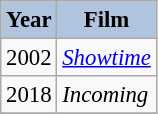<table class="wikitable" style="font-size:95%;">
<tr>
<th style="background:#B0C4DE;">Year</th>
<th style="background:#B0C4DE;">Film</th>
</tr>
<tr>
<td>2002</td>
<td><em><a href='#'>Showtime</a></em></td>
</tr>
<tr>
<td>2018</td>
<td><em>Incoming</em></td>
</tr>
<tr>
</tr>
</table>
